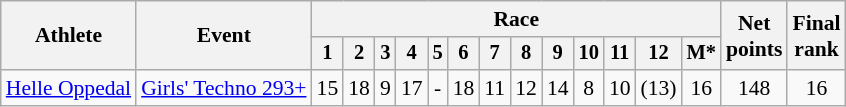<table class="wikitable" style="text-align:center;font-size:90%">
<tr>
<th rowspan=2>Athlete</th>
<th rowspan=2>Event</th>
<th colspan=13>Race</th>
<th rowspan=2>Net<br>points</th>
<th rowspan=2>Final <br>rank</th>
</tr>
<tr style="font-size:95%">
<th>1</th>
<th>2</th>
<th>3</th>
<th>4</th>
<th>5</th>
<th>6</th>
<th>7</th>
<th>8</th>
<th>9</th>
<th>10</th>
<th>11</th>
<th>12</th>
<th>M*</th>
</tr>
<tr>
<td align=left><a href='#'>Helle Oppedal</a></td>
<td align=left><a href='#'>Girls' Techno 293+</a></td>
<td>15</td>
<td>18</td>
<td>9</td>
<td>17</td>
<td>-</td>
<td>18</td>
<td>11</td>
<td>12</td>
<td>14</td>
<td>8</td>
<td>10</td>
<td>(13)</td>
<td>16</td>
<td>148</td>
<td>16</td>
</tr>
</table>
